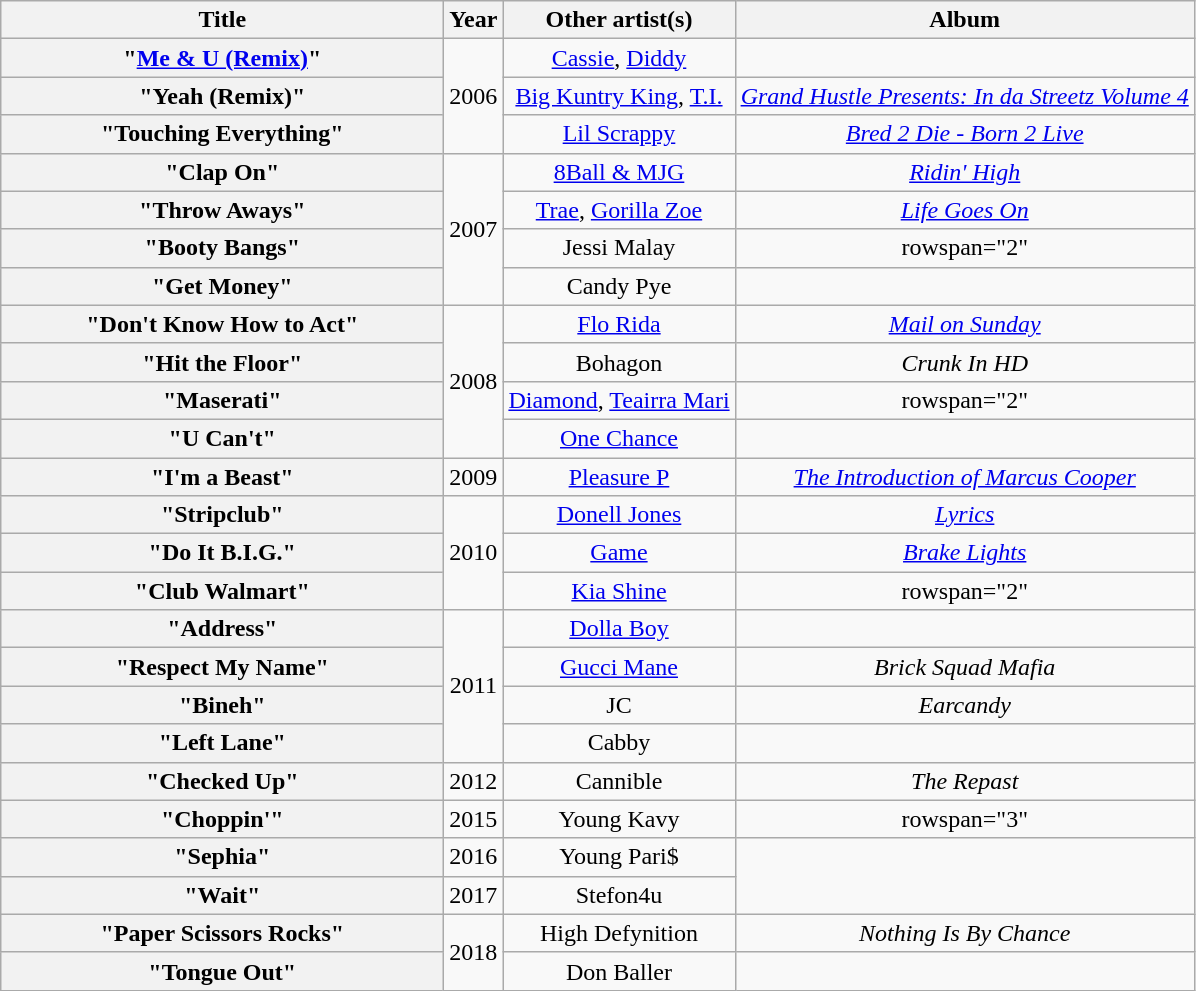<table class="wikitable plainrowheaders" style="text-align:center;">
<tr>
<th scope="col" style="width:18em;">Title</th>
<th scope="col">Year</th>
<th scope="col">Other artist(s)</th>
<th scope="col">Album</th>
</tr>
<tr>
<th scope="row">"<a href='#'>Me & U (Remix)</a>"</th>
<td rowspan="3">2006</td>
<td><a href='#'>Cassie</a>, <a href='#'>Diddy</a></td>
<td></td>
</tr>
<tr>
<th scope="row">"Yeah (Remix)"</th>
<td><a href='#'>Big Kuntry King</a>, <a href='#'>T.I.</a></td>
<td><em><a href='#'>Grand Hustle Presents: In da Streetz Volume 4</a></em></td>
</tr>
<tr>
<th scope="row">"Touching Everything"</th>
<td><a href='#'>Lil Scrappy</a></td>
<td><em><a href='#'>Bred 2 Die - Born 2 Live</a></em></td>
</tr>
<tr>
<th scope="row">"Clap On"</th>
<td rowspan="4">2007</td>
<td><a href='#'>8Ball & MJG</a></td>
<td><em><a href='#'>Ridin' High</a></em></td>
</tr>
<tr>
<th scope="row">"Throw Aways"</th>
<td><a href='#'>Trae</a>, <a href='#'>Gorilla Zoe</a></td>
<td><em><a href='#'>Life Goes On</a></em></td>
</tr>
<tr>
<th scope="row">"Booty Bangs"</th>
<td>Jessi Malay</td>
<td>rowspan="2" </td>
</tr>
<tr>
<th scope="row">"Get Money"</th>
<td>Candy Pye</td>
</tr>
<tr>
<th scope="row">"Don't Know How to Act"</th>
<td rowspan="4">2008</td>
<td><a href='#'>Flo Rida</a></td>
<td><em><a href='#'>Mail on Sunday</a></em></td>
</tr>
<tr>
<th scope="row">"Hit the Floor"</th>
<td>Bohagon</td>
<td><em>Crunk In HD</em></td>
</tr>
<tr>
<th scope="row">"Maserati"</th>
<td><a href='#'>Diamond</a>, <a href='#'>Teairra Mari</a></td>
<td>rowspan="2" </td>
</tr>
<tr>
<th scope="row">"U Can't"</th>
<td><a href='#'>One Chance</a></td>
</tr>
<tr>
<th scope="row">"I'm a Beast"</th>
<td>2009</td>
<td><a href='#'>Pleasure P</a></td>
<td><em><a href='#'>The Introduction of Marcus Cooper</a></em></td>
</tr>
<tr>
<th scope="row">"Stripclub"</th>
<td rowspan="3">2010</td>
<td><a href='#'>Donell Jones</a></td>
<td><em><a href='#'>Lyrics</a></em></td>
</tr>
<tr>
<th scope="row">"Do It B.I.G."</th>
<td><a href='#'>Game</a></td>
<td><em><a href='#'>Brake Lights</a></em></td>
</tr>
<tr>
<th scope="row">"Club Walmart"</th>
<td><a href='#'>Kia Shine</a></td>
<td>rowspan="2" </td>
</tr>
<tr>
<th scope="row">"Address"</th>
<td rowspan="4">2011</td>
<td><a href='#'>Dolla Boy</a></td>
</tr>
<tr>
<th scope="row">"Respect My Name"</th>
<td><a href='#'>Gucci Mane</a></td>
<td><em>Brick Squad Mafia</em></td>
</tr>
<tr>
<th scope="row">"Bineh"</th>
<td>JC</td>
<td><em>Earcandy</em></td>
</tr>
<tr>
<th scope="row">"Left Lane"</th>
<td>Cabby</td>
<td></td>
</tr>
<tr>
<th scope="row">"Checked Up"</th>
<td>2012</td>
<td>Cannible</td>
<td><em>The Repast</em></td>
</tr>
<tr>
<th scope="row">"Choppin'"</th>
<td>2015</td>
<td>Young Kavy</td>
<td>rowspan="3" </td>
</tr>
<tr>
<th scope="row">"Sephia"</th>
<td>2016</td>
<td>Young Pari$</td>
</tr>
<tr>
<th scope="row">"Wait"</th>
<td>2017</td>
<td>Stefon4u</td>
</tr>
<tr>
<th scope="row">"Paper Scissors Rocks"</th>
<td rowspan="2">2018</td>
<td>High Defynition</td>
<td><em>Nothing Is By Chance</em></td>
</tr>
<tr>
<th scope="row">"Tongue Out"</th>
<td>Don Baller</td>
<td></td>
</tr>
</table>
